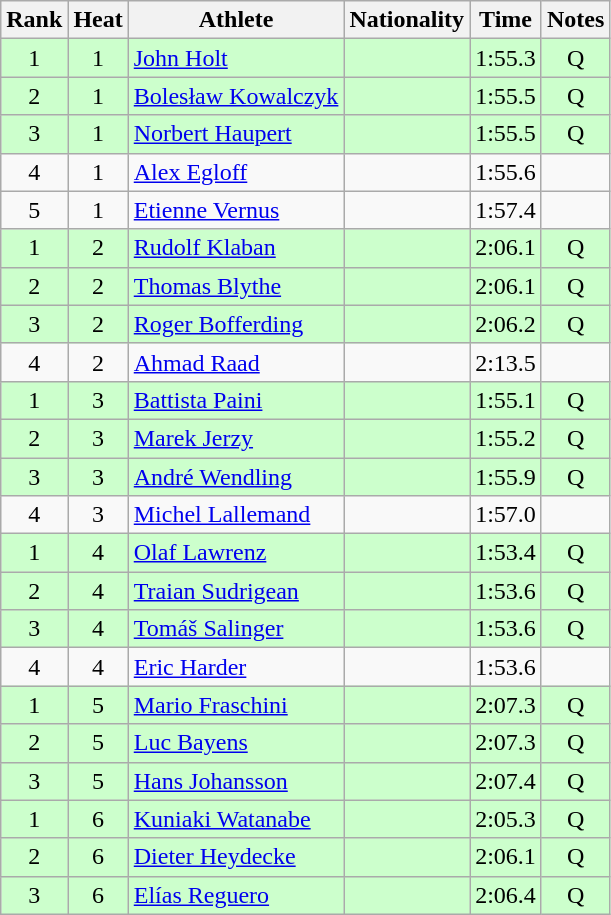<table class="wikitable sortable" style="text-align:center">
<tr>
<th>Rank</th>
<th>Heat</th>
<th>Athlete</th>
<th>Nationality</th>
<th>Time</th>
<th>Notes</th>
</tr>
<tr bgcolor=ccffcc>
<td>1</td>
<td>1</td>
<td align=left><a href='#'>John Holt</a></td>
<td align=left></td>
<td>1:55.3</td>
<td>Q</td>
</tr>
<tr bgcolor=ccffcc>
<td>2</td>
<td>1</td>
<td align=left><a href='#'>Bolesław Kowalczyk</a></td>
<td align=left></td>
<td>1:55.5</td>
<td>Q</td>
</tr>
<tr bgcolor=ccffcc>
<td>3</td>
<td>1</td>
<td align=left><a href='#'>Norbert Haupert</a></td>
<td align=left></td>
<td>1:55.5</td>
<td>Q</td>
</tr>
<tr>
<td>4</td>
<td>1</td>
<td align=left><a href='#'>Alex Egloff</a></td>
<td align=left></td>
<td>1:55.6</td>
<td></td>
</tr>
<tr>
<td>5</td>
<td>1</td>
<td align=left><a href='#'>Etienne Vernus</a></td>
<td align=left></td>
<td>1:57.4</td>
<td></td>
</tr>
<tr bgcolor=ccffcc>
<td>1</td>
<td>2</td>
<td align=left><a href='#'>Rudolf Klaban</a></td>
<td align=left></td>
<td>2:06.1</td>
<td>Q</td>
</tr>
<tr bgcolor=ccffcc>
<td>2</td>
<td>2</td>
<td align=left><a href='#'>Thomas Blythe</a></td>
<td align=left></td>
<td>2:06.1</td>
<td>Q</td>
</tr>
<tr bgcolor=ccffcc>
<td>3</td>
<td>2</td>
<td align=left><a href='#'>Roger Bofferding</a></td>
<td align=left></td>
<td>2:06.2</td>
<td>Q</td>
</tr>
<tr>
<td>4</td>
<td>2</td>
<td align=left><a href='#'>Ahmad Raad</a></td>
<td align=left></td>
<td>2:13.5</td>
<td></td>
</tr>
<tr bgcolor=ccffcc>
<td>1</td>
<td>3</td>
<td align=left><a href='#'>Battista Paini</a></td>
<td align=left></td>
<td>1:55.1</td>
<td>Q</td>
</tr>
<tr bgcolor=ccffcc>
<td>2</td>
<td>3</td>
<td align=left><a href='#'>Marek Jerzy</a></td>
<td align=left></td>
<td>1:55.2</td>
<td>Q</td>
</tr>
<tr bgcolor=ccffcc>
<td>3</td>
<td>3</td>
<td align=left><a href='#'>André Wendling</a></td>
<td align=left></td>
<td>1:55.9</td>
<td>Q</td>
</tr>
<tr>
<td>4</td>
<td>3</td>
<td align=left><a href='#'>Michel Lallemand</a></td>
<td align=left></td>
<td>1:57.0</td>
<td></td>
</tr>
<tr bgcolor=ccffcc>
<td>1</td>
<td>4</td>
<td align=left><a href='#'>Olaf Lawrenz</a></td>
<td align=left></td>
<td>1:53.4</td>
<td>Q</td>
</tr>
<tr bgcolor=ccffcc>
<td>2</td>
<td>4</td>
<td align=left><a href='#'>Traian Sudrigean</a></td>
<td align=left></td>
<td>1:53.6</td>
<td>Q</td>
</tr>
<tr bgcolor=ccffcc>
<td>3</td>
<td>4</td>
<td align=left><a href='#'>Tomáš Salinger</a></td>
<td align=left></td>
<td>1:53.6</td>
<td>Q</td>
</tr>
<tr>
<td>4</td>
<td>4</td>
<td align=left><a href='#'>Eric Harder</a></td>
<td align=left></td>
<td>1:53.6</td>
<td></td>
</tr>
<tr bgcolor=ccffcc>
<td>1</td>
<td>5</td>
<td align=left><a href='#'>Mario Fraschini</a></td>
<td align=left></td>
<td>2:07.3</td>
<td>Q</td>
</tr>
<tr bgcolor=ccffcc>
<td>2</td>
<td>5</td>
<td align=left><a href='#'>Luc Bayens</a></td>
<td align=left></td>
<td>2:07.3</td>
<td>Q</td>
</tr>
<tr bgcolor=ccffcc>
<td>3</td>
<td>5</td>
<td align=left><a href='#'>Hans Johansson</a></td>
<td align=left></td>
<td>2:07.4</td>
<td>Q</td>
</tr>
<tr bgcolor=ccffcc>
<td>1</td>
<td>6</td>
<td align=left><a href='#'>Kuniaki Watanabe</a></td>
<td align=left></td>
<td>2:05.3</td>
<td>Q</td>
</tr>
<tr bgcolor=ccffcc>
<td>2</td>
<td>6</td>
<td align=left><a href='#'>Dieter Heydecke</a></td>
<td align=left></td>
<td>2:06.1</td>
<td>Q</td>
</tr>
<tr bgcolor=ccffcc>
<td>3</td>
<td>6</td>
<td align=left><a href='#'>Elías Reguero</a></td>
<td align=left></td>
<td>2:06.4</td>
<td>Q</td>
</tr>
</table>
